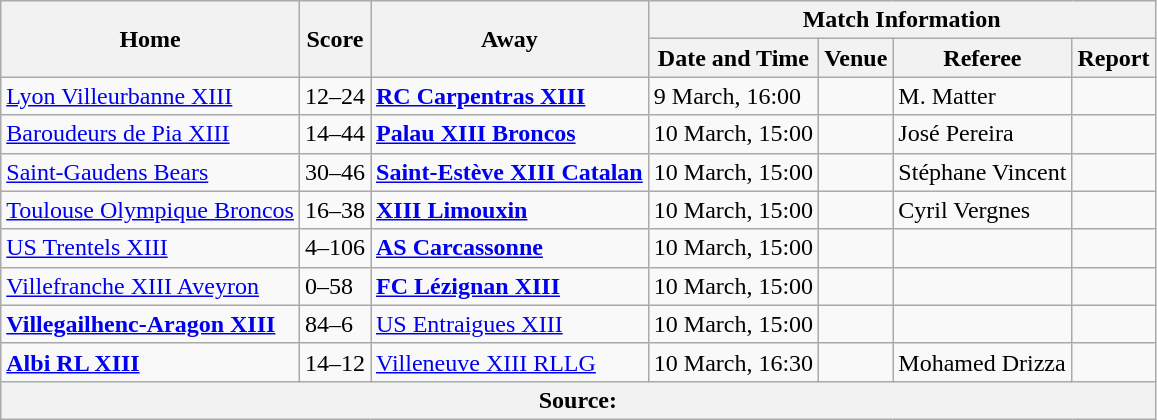<table class="wikitable defaultcenter col1left col3left">
<tr>
<th scope="col" rowspan=2>Home</th>
<th scope="col" rowspan=2>Score</th>
<th scope="col" rowspan=2>Away</th>
<th scope="col" colspan=4>Match Information</th>
</tr>
<tr>
<th scope="col">Date and Time</th>
<th scope="col">Venue</th>
<th scope="col">Referee</th>
<th scope="col">Report</th>
</tr>
<tr>
<td> <a href='#'>Lyon Villeurbanne XIII</a></td>
<td>12–24</td>
<td> <strong><a href='#'>RC Carpentras XIII</a></strong></td>
<td>9 March, 16:00</td>
<td></td>
<td>M. Matter</td>
<td></td>
</tr>
<tr>
<td> <a href='#'>Baroudeurs de Pia XIII</a></td>
<td>14–44</td>
<td> <strong><a href='#'>Palau XIII Broncos</a></strong></td>
<td>10 March, 15:00</td>
<td></td>
<td>José Pereira</td>
<td></td>
</tr>
<tr>
<td> <a href='#'>Saint-Gaudens Bears</a></td>
<td>30–46</td>
<td> <strong><a href='#'>Saint-Estève XIII Catalan</a></strong></td>
<td>10 March, 15:00</td>
<td></td>
<td>Stéphane Vincent</td>
<td></td>
</tr>
<tr>
<td> <a href='#'>Toulouse Olympique Broncos</a></td>
<td>16–38</td>
<td> <strong><a href='#'>XIII Limouxin</a></strong></td>
<td>10 March, 15:00</td>
<td></td>
<td>Cyril Vergnes</td>
<td></td>
</tr>
<tr>
<td><a href='#'>US Trentels XIII</a></td>
<td>4–106</td>
<td> <strong><a href='#'>AS Carcassonne</a></strong></td>
<td>10 March, 15:00</td>
<td></td>
<td></td>
<td></td>
</tr>
<tr>
<td> <a href='#'>Villefranche XIII Aveyron</a></td>
<td>0–58</td>
<td> <strong><a href='#'>FC Lézignan XIII</a></strong></td>
<td>10 March, 15:00</td>
<td></td>
<td></td>
<td></td>
</tr>
<tr>
<td> <strong><a href='#'>Villegailhenc-Aragon XIII</a></strong></td>
<td>84–6</td>
<td> <a href='#'>US Entraigues XIII</a></td>
<td>10 March, 15:00</td>
<td></td>
<td></td>
<td></td>
</tr>
<tr>
<td> <strong><a href='#'>Albi RL XIII</a></strong></td>
<td>14–12</td>
<td> <a href='#'>Villeneuve XIII RLLG</a></td>
<td>10 March, 16:30</td>
<td></td>
<td>Mohamed Drizza</td>
<td></td>
</tr>
<tr>
<th colspan=7>Source:</th>
</tr>
</table>
